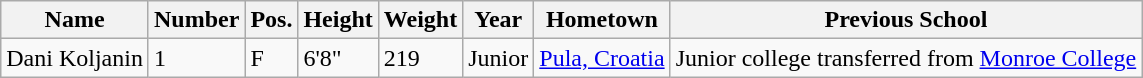<table class="wikitable sortable" border="1">
<tr>
<th>Name</th>
<th>Number</th>
<th>Pos.</th>
<th>Height</th>
<th>Weight</th>
<th>Year</th>
<th>Hometown</th>
<th class="unsortable">Previous School</th>
</tr>
<tr>
<td>Dani Koljanin</td>
<td>1</td>
<td>F</td>
<td>6'8"</td>
<td>219</td>
<td>Junior</td>
<td><a href='#'>Pula, Croatia</a></td>
<td>Junior college transferred from <a href='#'>Monroe College</a></td>
</tr>
</table>
